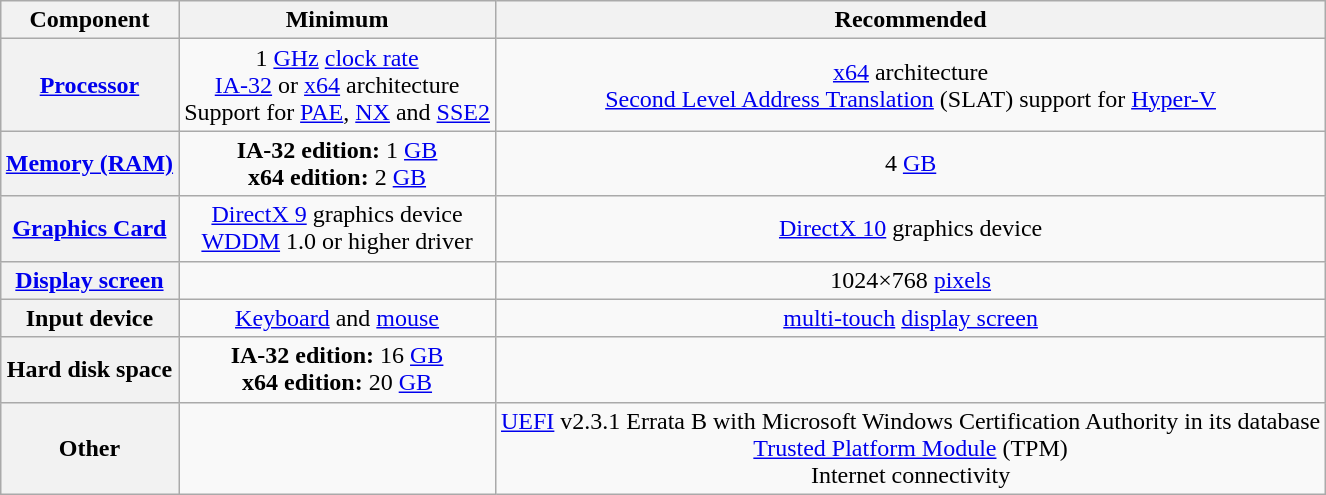<table class=wikitable style=text-align:center;margin:auto>
<tr>
<th>Component</th>
<th>Minimum</th>
<th>Recommended</th>
</tr>
<tr>
<th><a href='#'>Processor</a></th>
<td>1 <a href='#'>GHz</a> <a href='#'>clock rate</a><br><a href='#'>IA-32</a> or <a href='#'>x64</a> architecture<br>Support for <a href='#'>PAE</a>, <a href='#'>NX</a> and <a href='#'>SSE2</a></td>
<td><a href='#'>x64</a> architecture<br><a href='#'>Second Level Address Translation</a> (SLAT) support for <a href='#'>Hyper-V</a></td>
</tr>
<tr>
<th><a href='#'>Memory (RAM)</a></th>
<td><strong>IA-32 edition:</strong> 1 <a href='#'>GB</a><br><strong>x64 edition:</strong> 2 <a href='#'>GB</a></td>
<td>4 <a href='#'>GB</a></td>
</tr>
<tr>
<th><a href='#'>Graphics Card</a></th>
<td><a href='#'>DirectX 9</a> graphics device<br><a href='#'>WDDM</a> 1.0 or higher driver</td>
<td><a href='#'>DirectX 10</a> graphics device</td>
</tr>
<tr>
<th><a href='#'>Display screen</a></th>
<td></td>
<td>1024×768 <a href='#'>pixels</a></td>
</tr>
<tr>
<th>Input device</th>
<td><a href='#'>Keyboard</a> and <a href='#'>mouse</a></td>
<td><a href='#'>multi-touch</a> <a href='#'>display screen</a></td>
</tr>
<tr>
<th>Hard disk space</th>
<td><strong>IA-32 edition:</strong> 16 <a href='#'>GB</a><br><strong>x64 edition:</strong> 20 <a href='#'>GB</a></td>
<td></td>
</tr>
<tr>
<th>Other</th>
<td></td>
<td><a href='#'>UEFI</a> v2.3.1 Errata B with Microsoft Windows Certification Authority in its database<br><a href='#'>Trusted Platform Module</a> (TPM)<br>Internet connectivity</td>
</tr>
</table>
